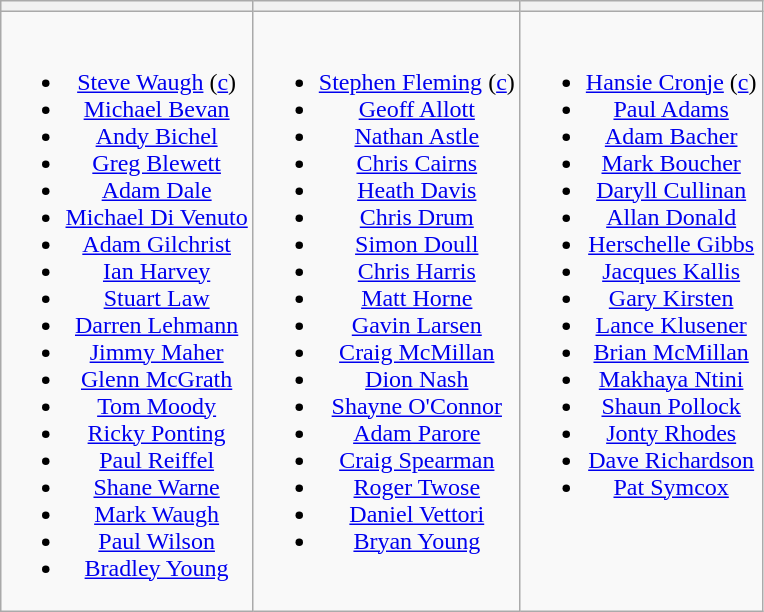<table class="wikitable" style="text-align:center;margin:0 auto">
<tr>
<th></th>
<th></th>
<th></th>
</tr>
<tr style="vertical-align:top">
<td><br><ul><li><a href='#'>Steve Waugh</a> (<a href='#'>c</a>)</li><li><a href='#'>Michael Bevan</a></li><li><a href='#'>Andy Bichel</a></li><li><a href='#'>Greg Blewett</a></li><li><a href='#'>Adam Dale</a></li><li><a href='#'>Michael Di Venuto</a></li><li><a href='#'>Adam Gilchrist</a></li><li><a href='#'>Ian Harvey</a></li><li><a href='#'>Stuart Law</a></li><li><a href='#'>Darren Lehmann</a></li><li><a href='#'>Jimmy Maher</a></li><li><a href='#'>Glenn McGrath</a></li><li><a href='#'>Tom Moody</a></li><li><a href='#'>Ricky Ponting</a></li><li><a href='#'>Paul Reiffel</a></li><li><a href='#'>Shane Warne</a></li><li><a href='#'>Mark Waugh</a></li><li><a href='#'>Paul Wilson</a></li><li><a href='#'>Bradley Young</a></li></ul></td>
<td><br><ul><li><a href='#'>Stephen Fleming</a> (<a href='#'>c</a>)</li><li><a href='#'>Geoff Allott</a></li><li><a href='#'>Nathan Astle</a></li><li><a href='#'>Chris Cairns</a></li><li><a href='#'>Heath Davis</a></li><li><a href='#'>Chris Drum</a></li><li><a href='#'>Simon Doull</a></li><li><a href='#'>Chris Harris</a></li><li><a href='#'>Matt Horne</a></li><li><a href='#'>Gavin Larsen</a></li><li><a href='#'>Craig McMillan</a></li><li><a href='#'>Dion Nash</a></li><li><a href='#'>Shayne O'Connor</a></li><li><a href='#'>Adam Parore</a></li><li><a href='#'>Craig Spearman</a></li><li><a href='#'>Roger Twose</a></li><li><a href='#'>Daniel Vettori</a></li><li><a href='#'>Bryan Young</a></li></ul></td>
<td><br><ul><li><a href='#'>Hansie Cronje</a> (<a href='#'>c</a>)</li><li><a href='#'>Paul Adams</a></li><li><a href='#'>Adam Bacher</a></li><li><a href='#'>Mark Boucher</a></li><li><a href='#'>Daryll Cullinan</a></li><li><a href='#'>Allan Donald</a></li><li><a href='#'>Herschelle Gibbs</a></li><li><a href='#'>Jacques Kallis</a></li><li><a href='#'>Gary Kirsten</a></li><li><a href='#'>Lance Klusener</a></li><li><a href='#'>Brian McMillan</a></li><li><a href='#'>Makhaya Ntini</a></li><li><a href='#'>Shaun Pollock</a></li><li><a href='#'>Jonty Rhodes</a></li><li><a href='#'>Dave Richardson</a></li><li><a href='#'>Pat Symcox</a></li></ul></td>
</tr>
</table>
